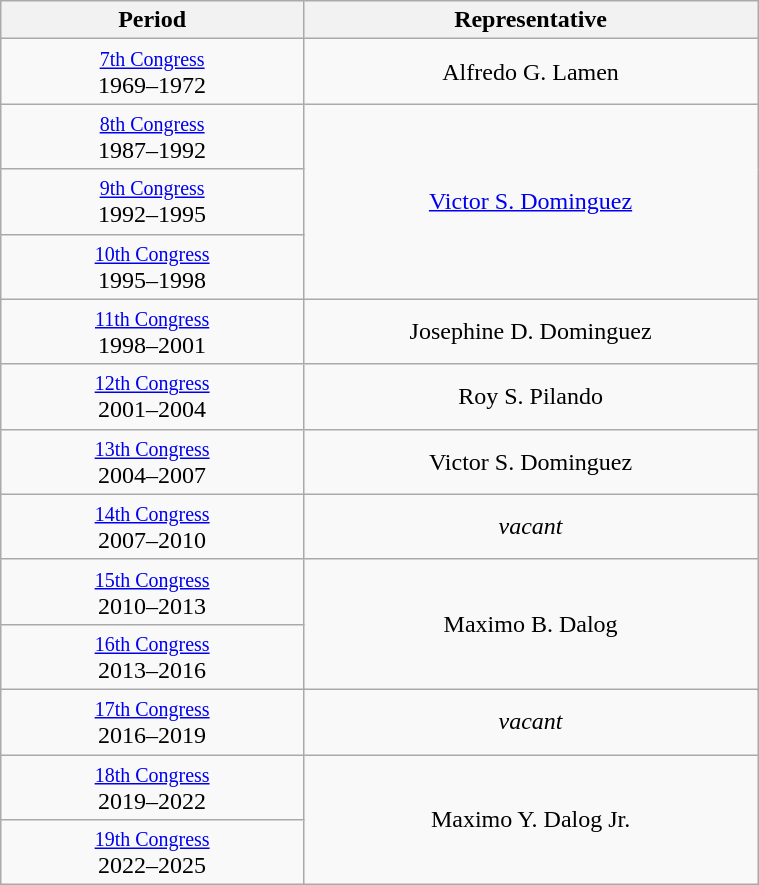<table class="wikitable" style="text-align:center; width:40%;">
<tr>
<th width="40%">Period</th>
<th>Representative</th>
</tr>
<tr>
<td><small><a href='#'>7th Congress</a></small><br>1969–1972</td>
<td>Alfredo G. Lamen</td>
</tr>
<tr>
<td><small><a href='#'>8th Congress</a></small><br>1987–1992</td>
<td rowspan="3"><a href='#'>Victor S. Dominguez</a></td>
</tr>
<tr>
<td><small><a href='#'>9th Congress</a></small><br>1992–1995</td>
</tr>
<tr>
<td><small><a href='#'>10th Congress</a></small><br>1995–1998</td>
</tr>
<tr>
<td><small><a href='#'>11th Congress</a></small><br>1998–2001</td>
<td>Josephine D. Dominguez</td>
</tr>
<tr>
<td><small><a href='#'>12th Congress</a></small><br>2001–2004</td>
<td>Roy S. Pilando</td>
</tr>
<tr>
<td><small><a href='#'>13th Congress</a></small><br>2004–2007</td>
<td rowspan="2">Victor S. Dominguez</td>
</tr>
<tr>
<td rowspan="2"><small><a href='#'>14th Congress</a></small><br>2007–2010</td>
</tr>
<tr>
<td><em>vacant</em></td>
</tr>
<tr>
<td><small><a href='#'>15th Congress</a></small><br>2010–2013</td>
<td rowspan="3">Maximo B. Dalog</td>
</tr>
<tr>
<td><small><a href='#'>16th Congress</a></small><br>2013–2016</td>
</tr>
<tr>
<td rowspan="2"><small><a href='#'>17th Congress</a></small><br>2016–2019</td>
</tr>
<tr>
<td><em>vacant</em></td>
</tr>
<tr>
<td><small><a href='#'>18th Congress</a></small><br>2019–2022</td>
<td rowspan="2">Maximo Y. Dalog Jr.</td>
</tr>
<tr>
<td><small><a href='#'>19th Congress</a></small><br>2022–2025</td>
</tr>
</table>
